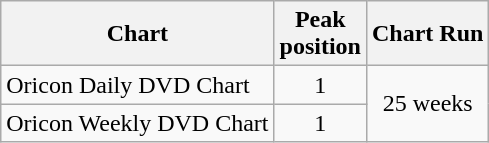<table class="wikitable" style="text-align:center;">
<tr>
<th>Chart</th>
<th>Peak<br>position</th>
<th>Chart Run</th>
</tr>
<tr>
<td align="left">Oricon Daily DVD Chart</td>
<td>1</td>
<td rowspan="2">25 weeks</td>
</tr>
<tr>
<td align="left">Oricon Weekly DVD Chart</td>
<td>1</td>
</tr>
</table>
